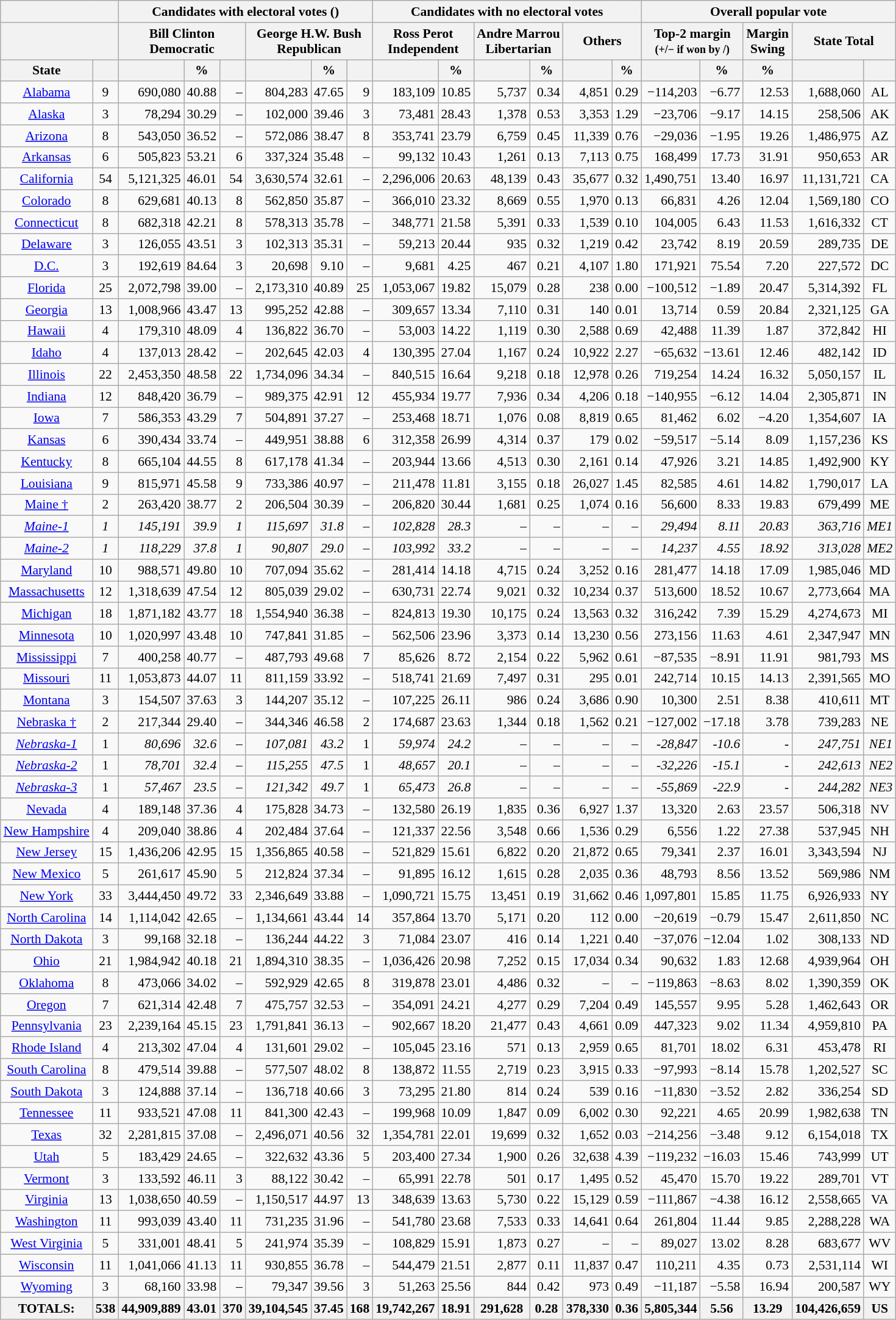<table class="wikitable sortable" style="text-align:right;font-size:90%;">
<tr>
<th colspan=2></th>
<th colspan=6>Candidates with electoral votes (<small></small>)</th>
<th colspan=6>Candidates with no electoral votes</th>
<th colspan=5>Overall popular vote</th>
</tr>
<tr>
<th colspan=2></th>
<th style="text-align:center;" colspan="3">Bill Clinton<br>Democratic</th>
<th style="text-align:center;" colspan="3">George H.W. Bush<br>Republican</th>
<th style="text-align:center;" colspan="2">Ross Perot<br>Independent</th>
<th style="text-align:center;" colspan="2">Andre Marrou<br>Libertarian</th>
<th style="text-align:center;" colspan="2">Others</th>
<th style="text-align:center;" colspan="2">Top-2 margin<br><small>(+/− if won by /)</small></th>
<th colspan="1">Margin<br>Swing</th>
<th style="text-align:center;" colspan="2">State Total</th>
</tr>
<tr>
<th align=center>State</th>
<th style="text-align:center;" data-sort-type="number"><small></small></th>
<th style="text-align:center;" data-sort- type="number"></th>
<th style="text-align:center;" data-sort- type="number">%</th>
<th style="text-align:center;" data-sort-type="number"><small></small></th>
<th style="text-align:center;" data-sort- type="number"></th>
<th style="text-align:center;" data-sort- type="number">%</th>
<th style="text-align:center;" data-sort-type="number"><small></small></th>
<th style="text-align:center;" data-sort- type="number"></th>
<th style="text-align:center;" data-sort- type="number">%<br></th>
<th style="text-align:center;" data-sort- type="number"></th>
<th style="text-align:center;" data-sort- type="number">%<br></th>
<th style="text-align:center;" data-sort- type="number"></th>
<th style="text-align:center;" data-sort- type="number">%<br></th>
<th style="text-align:center;" data-sort- type="number"></th>
<th style="text-align:center;" data-sort- type="number">%</th>
<th style="text-align:center;" data-sort- type="number">%</th>
<th style="text-align:center;" data-sort- type="number"></th>
<th></th>
</tr>
<tr>
<td style="text-align:center;"><a href='#'>Alabama</a></td>
<td style="text-align:center;">9</td>
<td>690,080</td>
<td>40.88</td>
<td>–</td>
<td>804,283</td>
<td>47.65</td>
<td>9</td>
<td>183,109</td>
<td>10.85<br></td>
<td>5,737</td>
<td>0.34<br></td>
<td>4,851</td>
<td>0.29<br></td>
<td>−114,203</td>
<td>−6.77</td>
<td>12.53</td>
<td>1,688,060</td>
<td style="text-align:center;">AL</td>
</tr>
<tr>
<td style="text-align:center;"><a href='#'>Alaska</a></td>
<td style="text-align:center;">3</td>
<td>78,294</td>
<td>30.29</td>
<td>–</td>
<td>102,000</td>
<td>39.46</td>
<td>3</td>
<td>73,481</td>
<td>28.43<br></td>
<td>1,378</td>
<td>0.53<br></td>
<td>3,353</td>
<td>1.29<br></td>
<td>−23,706</td>
<td>−9.17</td>
<td>14.15</td>
<td>258,506</td>
<td style="text-align:center;">AK</td>
</tr>
<tr>
<td style="text-align:center;"><a href='#'>Arizona</a></td>
<td style="text-align:center;">8</td>
<td>543,050</td>
<td>36.52</td>
<td>–</td>
<td>572,086</td>
<td>38.47</td>
<td>8</td>
<td>353,741</td>
<td>23.79<br></td>
<td>6,759</td>
<td>0.45<br></td>
<td>11,339</td>
<td>0.76<br></td>
<td>−29,036</td>
<td>−1.95</td>
<td>19.26</td>
<td>1,486,975</td>
<td style="text-align:center;">AZ</td>
</tr>
<tr>
<td style="text-align:center;"><a href='#'>Arkansas</a></td>
<td style="text-align:center;">6</td>
<td>505,823</td>
<td>53.21</td>
<td>6</td>
<td>337,324</td>
<td>35.48</td>
<td>–</td>
<td>99,132</td>
<td>10.43<br></td>
<td>1,261</td>
<td>0.13<br></td>
<td>7,113</td>
<td>0.75<br></td>
<td>168,499</td>
<td>17.73</td>
<td>31.91</td>
<td>950,653</td>
<td style="text-align:center;">AR</td>
</tr>
<tr>
<td style="text-align:center;"><a href='#'>California</a></td>
<td style="text-align:center;">54</td>
<td>5,121,325</td>
<td>46.01</td>
<td>54</td>
<td>3,630,574</td>
<td>32.61</td>
<td>–</td>
<td>2,296,006</td>
<td>20.63<br></td>
<td>48,139</td>
<td>0.43<br></td>
<td>35,677</td>
<td>0.32<br></td>
<td>1,490,751</td>
<td>13.40</td>
<td>16.97</td>
<td>11,131,721</td>
<td style="text-align:center;">CA</td>
</tr>
<tr>
<td style="text-align:center;"><a href='#'>Colorado</a></td>
<td style="text-align:center;">8</td>
<td>629,681</td>
<td>40.13</td>
<td>8</td>
<td>562,850</td>
<td>35.87</td>
<td>–</td>
<td>366,010</td>
<td>23.32<br></td>
<td>8,669</td>
<td>0.55<br></td>
<td>1,970</td>
<td>0.13<br></td>
<td>66,831</td>
<td>4.26</td>
<td>12.04</td>
<td>1,569,180</td>
<td style="text-align:center;">CO</td>
</tr>
<tr>
<td style="text-align:center;"><a href='#'>Connecticut</a></td>
<td style="text-align:center;">8</td>
<td>682,318</td>
<td>42.21</td>
<td>8</td>
<td>578,313</td>
<td>35.78</td>
<td>–</td>
<td>348,771</td>
<td>21.58<br></td>
<td>5,391</td>
<td>0.33<br></td>
<td>1,539</td>
<td>0.10<br></td>
<td>104,005</td>
<td>6.43</td>
<td>11.53</td>
<td>1,616,332</td>
<td style="text-align:center;">CT</td>
</tr>
<tr>
<td style="text-align:center;"><a href='#'>Delaware</a></td>
<td style="text-align:center;">3</td>
<td>126,055</td>
<td>43.51</td>
<td>3</td>
<td>102,313</td>
<td>35.31</td>
<td>–</td>
<td>59,213</td>
<td>20.44<br></td>
<td>935</td>
<td>0.32<br></td>
<td>1,219</td>
<td>0.42<br></td>
<td>23,742</td>
<td>8.19</td>
<td>20.59</td>
<td>289,735</td>
<td style="text-align:center;">DE</td>
</tr>
<tr>
<td style="text-align:center;"><a href='#'>D.C.</a></td>
<td style="text-align:center;">3</td>
<td>192,619</td>
<td>84.64</td>
<td>3</td>
<td>20,698</td>
<td>9.10</td>
<td>–</td>
<td>9,681</td>
<td>4.25<br></td>
<td>467</td>
<td>0.21<br></td>
<td>4,107</td>
<td>1.80<br></td>
<td>171,921</td>
<td>75.54</td>
<td>7.20</td>
<td>227,572</td>
<td style="text-align:center;">DC</td>
</tr>
<tr>
<td style="text-align:center;"><a href='#'>Florida</a></td>
<td style="text-align:center;">25</td>
<td>2,072,798</td>
<td>39.00</td>
<td>–</td>
<td>2,173,310</td>
<td>40.89</td>
<td>25</td>
<td>1,053,067</td>
<td>19.82<br></td>
<td>15,079</td>
<td>0.28<br></td>
<td>238</td>
<td>0.00<br></td>
<td>−100,512</td>
<td>−1.89</td>
<td>20.47</td>
<td>5,314,392</td>
<td style="text-align:center;">FL</td>
</tr>
<tr>
<td style="text-align:center;"><a href='#'>Georgia</a></td>
<td style="text-align:center;">13</td>
<td>1,008,966</td>
<td>43.47</td>
<td>13</td>
<td>995,252</td>
<td>42.88</td>
<td>–</td>
<td>309,657</td>
<td>13.34<br></td>
<td>7,110</td>
<td>0.31<br></td>
<td>140</td>
<td>0.01<br></td>
<td>13,714</td>
<td>0.59</td>
<td>20.84</td>
<td>2,321,125</td>
<td style="text-align:center;">GA</td>
</tr>
<tr>
<td style="text-align:center;"><a href='#'>Hawaii</a></td>
<td style="text-align:center;">4</td>
<td>179,310</td>
<td>48.09</td>
<td>4</td>
<td>136,822</td>
<td>36.70</td>
<td>–</td>
<td>53,003</td>
<td>14.22<br></td>
<td>1,119</td>
<td>0.30<br></td>
<td>2,588</td>
<td>0.69<br></td>
<td>42,488</td>
<td>11.39</td>
<td>1.87</td>
<td>372,842</td>
<td style="text-align:center;">HI</td>
</tr>
<tr>
<td style="text-align:center;"><a href='#'>Idaho</a></td>
<td style="text-align:center;">4</td>
<td>137,013</td>
<td>28.42</td>
<td>–</td>
<td>202,645</td>
<td>42.03</td>
<td>4</td>
<td>130,395</td>
<td>27.04<br></td>
<td>1,167</td>
<td>0.24<br></td>
<td>10,922</td>
<td>2.27<br></td>
<td>−65,632</td>
<td>−13.61</td>
<td>12.46</td>
<td>482,142</td>
<td style="text-align:center;">ID</td>
</tr>
<tr>
<td style="text-align:center;"><a href='#'>Illinois</a></td>
<td style="text-align:center;">22</td>
<td>2,453,350</td>
<td>48.58</td>
<td>22</td>
<td>1,734,096</td>
<td>34.34</td>
<td>–</td>
<td>840,515</td>
<td>16.64<br></td>
<td>9,218</td>
<td>0.18<br></td>
<td>12,978</td>
<td>0.26<br></td>
<td>719,254</td>
<td>14.24</td>
<td>16.32</td>
<td>5,050,157</td>
<td style="text-align:center;">IL</td>
</tr>
<tr>
<td style="text-align:center;"><a href='#'>Indiana</a></td>
<td style="text-align:center;">12</td>
<td>848,420</td>
<td>36.79</td>
<td>–</td>
<td>989,375</td>
<td>42.91</td>
<td>12</td>
<td>455,934</td>
<td>19.77<br></td>
<td>7,936</td>
<td>0.34<br></td>
<td>4,206</td>
<td>0.18<br></td>
<td>−140,955</td>
<td>−6.12</td>
<td>14.04</td>
<td>2,305,871</td>
<td style="text-align:center;">IN</td>
</tr>
<tr>
<td style="text-align:center;"><a href='#'>Iowa</a></td>
<td style="text-align:center;">7</td>
<td>586,353</td>
<td>43.29</td>
<td>7</td>
<td>504,891</td>
<td>37.27</td>
<td>–</td>
<td>253,468</td>
<td>18.71<br></td>
<td>1,076</td>
<td>0.08<br></td>
<td>8,819</td>
<td>0.65<br></td>
<td>81,462</td>
<td>6.02</td>
<td>−4.20</td>
<td>1,354,607</td>
<td style="text-align:center;">IA</td>
</tr>
<tr>
<td style="text-align:center;"><a href='#'>Kansas</a></td>
<td style="text-align:center;">6</td>
<td>390,434</td>
<td>33.74</td>
<td>–</td>
<td>449,951</td>
<td>38.88</td>
<td>6</td>
<td>312,358</td>
<td>26.99<br></td>
<td>4,314</td>
<td>0.37<br></td>
<td>179</td>
<td>0.02<br></td>
<td>−59,517</td>
<td>−5.14</td>
<td>8.09</td>
<td>1,157,236</td>
<td style="text-align:center;">KS</td>
</tr>
<tr>
<td style="text-align:center;"><a href='#'>Kentucky</a></td>
<td style="text-align:center;">8</td>
<td>665,104</td>
<td>44.55</td>
<td>8</td>
<td>617,178</td>
<td>41.34</td>
<td>–</td>
<td>203,944</td>
<td>13.66<br></td>
<td>4,513</td>
<td>0.30<br></td>
<td>2,161</td>
<td>0.14<br></td>
<td>47,926</td>
<td>3.21</td>
<td>14.85</td>
<td>1,492,900</td>
<td style="text-align:center;">KY</td>
</tr>
<tr>
<td style="text-align:center;"><a href='#'>Louisiana</a></td>
<td style="text-align:center;">9</td>
<td>815,971</td>
<td>45.58</td>
<td>9</td>
<td>733,386</td>
<td>40.97</td>
<td>–</td>
<td>211,478</td>
<td>11.81<br></td>
<td>3,155</td>
<td>0.18<br></td>
<td>26,027</td>
<td>1.45<br></td>
<td>82,585</td>
<td>4.61</td>
<td>14.82</td>
<td>1,790,017</td>
<td style="text-align:center;">LA</td>
</tr>
<tr>
<td style="text-align:center;"><a href='#'>Maine †</a></td>
<td style="text-align:center;">2</td>
<td>263,420</td>
<td>38.77</td>
<td>2</td>
<td>206,504</td>
<td>30.39</td>
<td>–</td>
<td>206,820</td>
<td>30.44<br></td>
<td>1,681</td>
<td>0.25<br></td>
<td>1,074</td>
<td>0.16<br></td>
<td>56,600</td>
<td>8.33</td>
<td>19.83</td>
<td>679,499</td>
<td style="text-align:center;">ME</td>
</tr>
<tr>
<td style="text-align:center;"><a href='#'><em>Maine-1</em></a></td>
<td style="text-align:center;"><em>1</em></td>
<td><em>145,191</em></td>
<td><em>39.9</em></td>
<td><em>1</em></td>
<td><em>115,697</em></td>
<td><em>31.8</em></td>
<td>–</td>
<td><em>102,828</em></td>
<td><em>28.3</em></td>
<td>–</td>
<td>–</td>
<td>–</td>
<td>–</td>
<td><em>29,494</em></td>
<td><em>8.11</em></td>
<td><em>20.83</em></td>
<td><em>363,716</em></td>
<td><em>ME1</em></td>
</tr>
<tr>
<td style="text-align:center;"><a href='#'><em>Maine-2</em></a></td>
<td style="text-align:center;"><em>1</em></td>
<td><em>118,229</em></td>
<td><em>37.8</em></td>
<td><em>1</em></td>
<td><em>90,807</em></td>
<td><em>29.0</em></td>
<td>–</td>
<td><em>103,992</em></td>
<td><em>33.2</em></td>
<td>–</td>
<td>–</td>
<td>–</td>
<td>–</td>
<td><em>14,237</em></td>
<td><em>4.55</em></td>
<td><em>18.92</em></td>
<td><em>313,028</em></td>
<td><em>ME2</em></td>
</tr>
<tr>
<td style="text-align:center;"><a href='#'>Maryland</a></td>
<td style="text-align:center;">10</td>
<td>988,571</td>
<td>49.80</td>
<td>10</td>
<td>707,094</td>
<td>35.62</td>
<td>–</td>
<td>281,414</td>
<td>14.18<br></td>
<td>4,715</td>
<td>0.24<br></td>
<td>3,252</td>
<td>0.16<br></td>
<td>281,477</td>
<td>14.18</td>
<td>17.09</td>
<td>1,985,046</td>
<td style="text-align:center;">MD</td>
</tr>
<tr>
<td style="text-align:center;"><a href='#'>Massachusetts</a></td>
<td style="text-align:center;">12</td>
<td>1,318,639</td>
<td>47.54</td>
<td>12</td>
<td>805,039</td>
<td>29.02</td>
<td>–</td>
<td>630,731</td>
<td>22.74<br></td>
<td>9,021</td>
<td>0.32<br></td>
<td>10,234</td>
<td>0.37<br></td>
<td>513,600</td>
<td>18.52</td>
<td>10.67</td>
<td>2,773,664</td>
<td style="text-align:center;">MA</td>
</tr>
<tr>
<td style="text-align:center;"><a href='#'>Michigan</a></td>
<td style="text-align:center;">18</td>
<td>1,871,182</td>
<td>43.77</td>
<td>18</td>
<td>1,554,940</td>
<td>36.38</td>
<td>–</td>
<td>824,813</td>
<td>19.30<br></td>
<td>10,175</td>
<td>0.24<br></td>
<td>13,563</td>
<td>0.32<br></td>
<td>316,242</td>
<td>7.39</td>
<td>15.29</td>
<td>4,274,673</td>
<td style="text-align:center;">MI</td>
</tr>
<tr>
<td style="text-align:center;"><a href='#'>Minnesota</a></td>
<td style="text-align:center;">10</td>
<td>1,020,997</td>
<td>43.48</td>
<td>10</td>
<td>747,841</td>
<td>31.85</td>
<td>–</td>
<td>562,506</td>
<td>23.96<br></td>
<td>3,373</td>
<td>0.14<br></td>
<td>13,230</td>
<td>0.56<br></td>
<td>273,156</td>
<td>11.63</td>
<td>4.61</td>
<td>2,347,947</td>
<td style="text-align:center;">MN</td>
</tr>
<tr>
<td style="text-align:center;"><a href='#'>Mississippi</a></td>
<td style="text-align:center;">7</td>
<td>400,258</td>
<td>40.77</td>
<td>–</td>
<td>487,793</td>
<td>49.68</td>
<td>7</td>
<td>85,626</td>
<td>8.72<br></td>
<td>2,154</td>
<td>0.22<br></td>
<td>5,962</td>
<td>0.61<br></td>
<td>−87,535</td>
<td>−8.91</td>
<td>11.91</td>
<td>981,793</td>
<td style="text-align:center;">MS</td>
</tr>
<tr>
<td style="text-align:center;"><a href='#'>Missouri</a></td>
<td style="text-align:center;">11</td>
<td>1,053,873</td>
<td>44.07</td>
<td>11</td>
<td>811,159</td>
<td>33.92</td>
<td>–</td>
<td>518,741</td>
<td>21.69<br></td>
<td>7,497</td>
<td>0.31<br></td>
<td>295</td>
<td>0.01<br></td>
<td>242,714</td>
<td>10.15</td>
<td>14.13</td>
<td>2,391,565</td>
<td style="text-align:center;">MO</td>
</tr>
<tr>
<td style="text-align:center;"><a href='#'>Montana</a></td>
<td style="text-align:center;">3</td>
<td>154,507</td>
<td>37.63</td>
<td>3</td>
<td>144,207</td>
<td>35.12</td>
<td>–</td>
<td>107,225</td>
<td>26.11<br></td>
<td>986</td>
<td>0.24<br></td>
<td>3,686</td>
<td>0.90<br></td>
<td>10,300</td>
<td>2.51</td>
<td>8.38</td>
<td>410,611</td>
<td style="text-align:center;">MT</td>
</tr>
<tr>
<td style="text-align:center;"><a href='#'>Nebraska †</a></td>
<td style="text-align:center;">2</td>
<td>217,344</td>
<td>29.40</td>
<td>–</td>
<td>344,346</td>
<td>46.58</td>
<td>2</td>
<td>174,687</td>
<td>23.63<br></td>
<td>1,344</td>
<td>0.18<br></td>
<td>1,562</td>
<td>0.21<br></td>
<td>−127,002</td>
<td>−17.18</td>
<td>3.78</td>
<td>739,283</td>
<td style="text-align:center;">NE</td>
</tr>
<tr>
<td style="text-align:center;"><a href='#'><em>Nebraska-1</em></a></td>
<td style="text-align:center;">1</td>
<td><em>80,696</em></td>
<td><em>32.6</em></td>
<td>–</td>
<td><em>107,081</em></td>
<td><em>43.2</em></td>
<td>1</td>
<td><em>59,974</em></td>
<td><em>24.2</em></td>
<td>–</td>
<td>–</td>
<td>–</td>
<td>–</td>
<td><em>-28,847</em></td>
<td><em>-10.6</em></td>
<td><em>-</em></td>
<td><em>247,751</em></td>
<td><em>NE1</em></td>
</tr>
<tr>
<td style="text-align:center;"><a href='#'><em>Nebraska-2</em></a></td>
<td style="text-align:center;">1</td>
<td><em>78,701</em></td>
<td><em>32.4</em></td>
<td>–</td>
<td><em>115,255</em></td>
<td><em>47.5</em></td>
<td>1</td>
<td><em>48,657</em></td>
<td><em>20.1</em></td>
<td>–</td>
<td>–</td>
<td>–</td>
<td>–</td>
<td><em>-32,226</em></td>
<td><em>-15.1</em></td>
<td><em>-</em></td>
<td><em>242,613</em></td>
<td><em>NE2</em></td>
</tr>
<tr>
<td style="text-align:center;"><a href='#'><em>Nebraska-3</em></a></td>
<td style="text-align:center;">1</td>
<td><em>57,467</em></td>
<td><em>23.5</em></td>
<td>–</td>
<td><em>121,342</em></td>
<td><em>49.7</em></td>
<td>1</td>
<td><em>65,473</em></td>
<td><em>26.8</em></td>
<td>–</td>
<td>–</td>
<td>–</td>
<td>–</td>
<td><em>-55,869</em></td>
<td><em>-22.9</em></td>
<td><em>-</em></td>
<td><em>244,282</em></td>
<td><em>NE3</em></td>
</tr>
<tr>
<td style="text-align:center;"><a href='#'>Nevada</a></td>
<td style="text-align:center;">4</td>
<td>189,148</td>
<td>37.36</td>
<td>4</td>
<td>175,828</td>
<td>34.73</td>
<td>–</td>
<td>132,580</td>
<td>26.19<br></td>
<td>1,835</td>
<td>0.36<br></td>
<td>6,927</td>
<td>1.37<br></td>
<td>13,320</td>
<td>2.63</td>
<td>23.57</td>
<td>506,318</td>
<td style="text-align:center;">NV</td>
</tr>
<tr>
<td style="text-align:center;"><a href='#'>New Hampshire</a></td>
<td style="text-align:center;">4</td>
<td>209,040</td>
<td>38.86</td>
<td>4</td>
<td>202,484</td>
<td>37.64</td>
<td>–</td>
<td>121,337</td>
<td>22.56<br></td>
<td>3,548</td>
<td>0.66<br></td>
<td>1,536</td>
<td>0.29<br></td>
<td>6,556</td>
<td>1.22</td>
<td>27.38</td>
<td>537,945</td>
<td style="text-align:center;">NH</td>
</tr>
<tr>
<td style="text-align:center;"><a href='#'>New Jersey</a></td>
<td style="text-align:center;">15</td>
<td>1,436,206</td>
<td>42.95</td>
<td>15</td>
<td>1,356,865</td>
<td>40.58</td>
<td>–</td>
<td>521,829</td>
<td>15.61<br></td>
<td>6,822</td>
<td>0.20<br></td>
<td>21,872</td>
<td>0.65<br></td>
<td>79,341</td>
<td>2.37</td>
<td>16.01</td>
<td>3,343,594</td>
<td style="text-align:center;">NJ</td>
</tr>
<tr>
<td style="text-align:center;"><a href='#'>New Mexico</a></td>
<td style="text-align:center;">5</td>
<td>261,617</td>
<td>45.90</td>
<td>5</td>
<td>212,824</td>
<td>37.34</td>
<td>–</td>
<td>91,895</td>
<td>16.12<br></td>
<td>1,615</td>
<td>0.28<br></td>
<td>2,035</td>
<td>0.36<br></td>
<td>48,793</td>
<td>8.56</td>
<td>13.52</td>
<td>569,986</td>
<td style="text-align:center;">NM</td>
</tr>
<tr>
<td style="text-align:center;"><a href='#'>New York</a></td>
<td style="text-align:center;">33</td>
<td>3,444,450</td>
<td>49.72</td>
<td>33</td>
<td>2,346,649</td>
<td>33.88</td>
<td>–</td>
<td>1,090,721</td>
<td>15.75<br></td>
<td>13,451</td>
<td>0.19<br></td>
<td>31,662</td>
<td>0.46<br></td>
<td>1,097,801</td>
<td>15.85</td>
<td>11.75</td>
<td>6,926,933</td>
<td style="text-align:center;">NY</td>
</tr>
<tr>
<td style="text-align:center;"><a href='#'>North Carolina</a></td>
<td style="text-align:center;">14</td>
<td>1,114,042</td>
<td>42.65</td>
<td>–</td>
<td>1,134,661</td>
<td>43.44</td>
<td>14</td>
<td>357,864</td>
<td>13.70<br></td>
<td>5,171</td>
<td>0.20<br></td>
<td>112</td>
<td>0.00<br></td>
<td>−20,619</td>
<td>−0.79</td>
<td>15.47</td>
<td>2,611,850</td>
<td style="text-align:center;">NC</td>
</tr>
<tr>
<td style="text-align:center;"><a href='#'>North Dakota</a></td>
<td style="text-align:center;">3</td>
<td>99,168</td>
<td>32.18</td>
<td>–</td>
<td>136,244</td>
<td>44.22</td>
<td>3</td>
<td>71,084</td>
<td>23.07<br></td>
<td>416</td>
<td>0.14<br></td>
<td>1,221</td>
<td>0.40<br></td>
<td>−37,076</td>
<td>−12.04</td>
<td>1.02</td>
<td>308,133</td>
<td style="text-align:center;">ND</td>
</tr>
<tr>
<td style="text-align:center;"><a href='#'>Ohio</a></td>
<td style="text-align:center;">21</td>
<td>1,984,942</td>
<td>40.18</td>
<td>21</td>
<td>1,894,310</td>
<td>38.35</td>
<td>–</td>
<td>1,036,426</td>
<td>20.98<br></td>
<td>7,252</td>
<td>0.15<br></td>
<td>17,034</td>
<td>0.34<br></td>
<td>90,632</td>
<td>1.83</td>
<td>12.68</td>
<td>4,939,964</td>
<td style="text-align:center;">OH</td>
</tr>
<tr>
<td style="text-align:center;"><a href='#'>Oklahoma</a></td>
<td style="text-align:center;">8</td>
<td>473,066</td>
<td>34.02</td>
<td>–</td>
<td>592,929</td>
<td>42.65</td>
<td>8</td>
<td>319,878</td>
<td>23.01<br></td>
<td>4,486</td>
<td>0.32<br></td>
<td>–</td>
<td>–<br></td>
<td>−119,863</td>
<td>−8.63</td>
<td>8.02</td>
<td>1,390,359</td>
<td style="text-align:center;">OK</td>
</tr>
<tr>
<td style="text-align:center;"><a href='#'>Oregon</a></td>
<td style="text-align:center;">7</td>
<td>621,314</td>
<td>42.48</td>
<td>7</td>
<td>475,757</td>
<td>32.53</td>
<td>–</td>
<td>354,091</td>
<td>24.21<br></td>
<td>4,277</td>
<td>0.29<br></td>
<td>7,204</td>
<td>0.49<br></td>
<td>145,557</td>
<td>9.95</td>
<td>5.28</td>
<td>1,462,643</td>
<td style="text-align:center;">OR</td>
</tr>
<tr>
<td style="text-align:center;"><a href='#'>Pennsylvania</a></td>
<td style="text-align:center;">23</td>
<td>2,239,164</td>
<td>45.15</td>
<td>23</td>
<td>1,791,841</td>
<td>36.13</td>
<td>–</td>
<td>902,667</td>
<td>18.20<br></td>
<td>21,477</td>
<td>0.43<br></td>
<td>4,661</td>
<td>0.09<br></td>
<td>447,323</td>
<td>9.02</td>
<td>11.34</td>
<td>4,959,810</td>
<td style="text-align:center;">PA</td>
</tr>
<tr>
<td style="text-align:center;"><a href='#'>Rhode Island</a></td>
<td style="text-align:center;">4</td>
<td>213,302</td>
<td>47.04</td>
<td>4</td>
<td>131,601</td>
<td>29.02</td>
<td>–</td>
<td>105,045</td>
<td>23.16<br></td>
<td>571</td>
<td>0.13<br></td>
<td>2,959</td>
<td>0.65<br></td>
<td>81,701</td>
<td>18.02</td>
<td>6.31</td>
<td>453,478</td>
<td style="text-align:center;">RI</td>
</tr>
<tr>
<td style="text-align:center;"><a href='#'>South Carolina</a></td>
<td style="text-align:center;">8</td>
<td>479,514</td>
<td>39.88</td>
<td>–</td>
<td>577,507</td>
<td>48.02</td>
<td>8</td>
<td>138,872</td>
<td>11.55<br></td>
<td>2,719</td>
<td>0.23<br></td>
<td>3,915</td>
<td>0.33<br></td>
<td>−97,993</td>
<td>−8.14</td>
<td>15.78</td>
<td>1,202,527</td>
<td style="text-align:center;">SC</td>
</tr>
<tr>
<td style="text-align:center;"><a href='#'>South Dakota</a></td>
<td style="text-align:center;">3</td>
<td>124,888</td>
<td>37.14</td>
<td>–</td>
<td>136,718</td>
<td>40.66</td>
<td>3</td>
<td>73,295</td>
<td>21.80<br></td>
<td>814</td>
<td>0.24<br></td>
<td>539</td>
<td>0.16<br></td>
<td>−11,830</td>
<td>−3.52</td>
<td>2.82</td>
<td>336,254</td>
<td style="text-align:center;">SD</td>
</tr>
<tr>
<td style="text-align:center;"><a href='#'>Tennessee</a></td>
<td style="text-align:center;">11</td>
<td>933,521</td>
<td>47.08</td>
<td>11</td>
<td>841,300</td>
<td>42.43</td>
<td>–</td>
<td>199,968</td>
<td>10.09<br></td>
<td>1,847</td>
<td>0.09<br></td>
<td>6,002</td>
<td>0.30<br></td>
<td>92,221</td>
<td>4.65</td>
<td>20.99</td>
<td>1,982,638</td>
<td style="text-align:center;">TN</td>
</tr>
<tr>
<td style="text-align:center;"><a href='#'>Texas</a></td>
<td style="text-align:center;">32</td>
<td>2,281,815</td>
<td>37.08</td>
<td>–</td>
<td>2,496,071</td>
<td>40.56</td>
<td>32</td>
<td>1,354,781</td>
<td>22.01<br></td>
<td>19,699</td>
<td>0.32<br></td>
<td>1,652</td>
<td>0.03<br></td>
<td>−214,256</td>
<td>−3.48</td>
<td>9.12</td>
<td>6,154,018</td>
<td style="text-align:center;">TX</td>
</tr>
<tr>
<td style="text-align:center;"><a href='#'>Utah</a></td>
<td style="text-align:center;">5</td>
<td>183,429</td>
<td>24.65</td>
<td>–</td>
<td>322,632</td>
<td>43.36</td>
<td>5</td>
<td>203,400</td>
<td>27.34<br></td>
<td>1,900</td>
<td>0.26<br></td>
<td>32,638</td>
<td>4.39<br></td>
<td>−119,232</td>
<td>−16.03</td>
<td>15.46</td>
<td>743,999</td>
<td style="text-align:center;">UT</td>
</tr>
<tr>
<td style="text-align:center;"><a href='#'>Vermont</a></td>
<td style="text-align:center;">3</td>
<td>133,592</td>
<td>46.11</td>
<td>3</td>
<td>88,122</td>
<td>30.42</td>
<td>–</td>
<td>65,991</td>
<td>22.78<br></td>
<td>501</td>
<td>0.17<br></td>
<td>1,495</td>
<td>0.52<br></td>
<td>45,470</td>
<td>15.70</td>
<td>19.22</td>
<td>289,701</td>
<td style="text-align:center;">VT</td>
</tr>
<tr>
<td style="text-align:center;"><a href='#'>Virginia</a></td>
<td style="text-align:center;">13</td>
<td>1,038,650</td>
<td>40.59</td>
<td>–</td>
<td>1,150,517</td>
<td>44.97</td>
<td>13</td>
<td>348,639</td>
<td>13.63<br></td>
<td>5,730</td>
<td>0.22<br></td>
<td>15,129</td>
<td>0.59<br></td>
<td>−111,867</td>
<td>−4.38</td>
<td>16.12</td>
<td>2,558,665</td>
<td style="text-align:center;">VA</td>
</tr>
<tr>
<td style="text-align:center;"><a href='#'>Washington</a></td>
<td style="text-align:center;">11</td>
<td>993,039</td>
<td>43.40</td>
<td>11</td>
<td>731,235</td>
<td>31.96</td>
<td>–</td>
<td>541,780</td>
<td>23.68<br></td>
<td>7,533</td>
<td>0.33<br></td>
<td>14,641</td>
<td>0.64<br></td>
<td>261,804</td>
<td>11.44</td>
<td>9.85</td>
<td>2,288,228</td>
<td style="text-align:center;">WA</td>
</tr>
<tr>
<td style="text-align:center;"><a href='#'>West Virginia</a></td>
<td style="text-align:center;">5</td>
<td>331,001</td>
<td>48.41</td>
<td>5</td>
<td>241,974</td>
<td>35.39</td>
<td>–</td>
<td>108,829</td>
<td>15.91<br></td>
<td>1,873</td>
<td>0.27<br></td>
<td>–</td>
<td>–<br></td>
<td>89,027</td>
<td>13.02</td>
<td>8.28</td>
<td>683,677</td>
<td style="text-align:center;">WV</td>
</tr>
<tr>
<td style="text-align:center;"><a href='#'>Wisconsin</a></td>
<td style="text-align:center;">11</td>
<td>1,041,066</td>
<td>41.13</td>
<td>11</td>
<td>930,855</td>
<td>36.78</td>
<td>–</td>
<td>544,479</td>
<td>21.51<br></td>
<td>2,877</td>
<td>0.11<br></td>
<td>11,837</td>
<td>0.47<br></td>
<td>110,211</td>
<td>4.35</td>
<td>0.73</td>
<td>2,531,114</td>
<td style="text-align:center;">WI</td>
</tr>
<tr>
<td style="text-align:center;"><a href='#'>Wyoming</a></td>
<td style="text-align:center;">3</td>
<td>68,160</td>
<td>33.98</td>
<td>–</td>
<td>79,347</td>
<td>39.56</td>
<td>3</td>
<td>51,263</td>
<td>25.56<br></td>
<td>844</td>
<td>0.42<br></td>
<td>973</td>
<td>0.49<br></td>
<td>−11,187</td>
<td>−5.58</td>
<td>16.94</td>
<td>200,587</td>
<td style="text-align:center;">WY</td>
</tr>
<tr>
<th>TOTALS:</th>
<th>538</th>
<th>44,909,889</th>
<th>43.01</th>
<th>370</th>
<th>39,104,545</th>
<th>37.45</th>
<th>168</th>
<th>19,742,267</th>
<th>18.91<br></th>
<th>291,628</th>
<th>0.28<br></th>
<th>378,330</th>
<th>0.36<br></th>
<th>5,805,344</th>
<th>5.56</th>
<th>13.29</th>
<th>104,426,659</th>
<th style="text-align:center;">US</th>
</tr>
</table>
